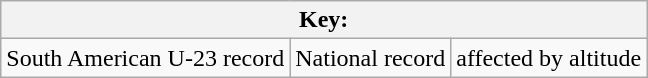<table class="wikitable">
<tr>
<th colspan=3>Key:</th>
</tr>
<tr>
<td>South American U-23 record</td>
<td>National record</td>
<td>affected by altitude</td>
</tr>
</table>
